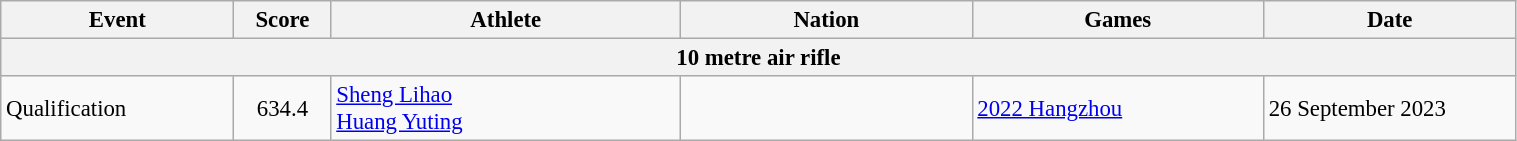<table class="wikitable" style="font-size:95%; width: 80%;">
<tr>
<th width=12%>Event</th>
<th width=5%>Score</th>
<th width=18%>Athlete</th>
<th width=15%>Nation</th>
<th width=15%>Games</th>
<th width=13%>Date</th>
</tr>
<tr>
<th colspan="6">10 metre air rifle</th>
</tr>
<tr>
<td>Qualification</td>
<td align="center">634.4</td>
<td><a href='#'>Sheng Lihao</a><br><a href='#'>Huang Yuting</a></td>
<td></td>
<td><a href='#'>2022 Hangzhou</a></td>
<td>26 September 2023</td>
</tr>
</table>
